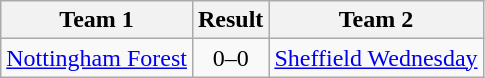<table class="wikitable plainrowheaders">
<tr>
<th scope=col>Team 1</th>
<th scope=col>Result</th>
<th scope=col>Team 2</th>
</tr>
<tr>
<td><a href='#'>Nottingham Forest</a> </td>
<td align=center>0–0</td>
<td><a href='#'>Sheffield Wednesday</a></td>
</tr>
</table>
